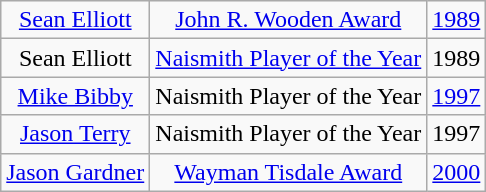<table class="wikitable" style="text-align:center;">
<tr>
<td><a href='#'>Sean Elliott</a></td>
<td><a href='#'>John R. Wooden Award</a></td>
<td><a href='#'>1989</a></td>
</tr>
<tr>
<td>Sean Elliott</td>
<td><a href='#'>Naismith Player of the Year</a></td>
<td>1989</td>
</tr>
<tr>
<td><a href='#'>Mike Bibby</a></td>
<td>Naismith Player of the Year</td>
<td><a href='#'>1997</a></td>
</tr>
<tr>
<td><a href='#'>Jason Terry</a></td>
<td>Naismith Player of the Year</td>
<td>1997</td>
</tr>
<tr>
<td><a href='#'>Jason Gardner</a></td>
<td><a href='#'>Wayman Tisdale Award</a></td>
<td><a href='#'>2000</a></td>
</tr>
</table>
